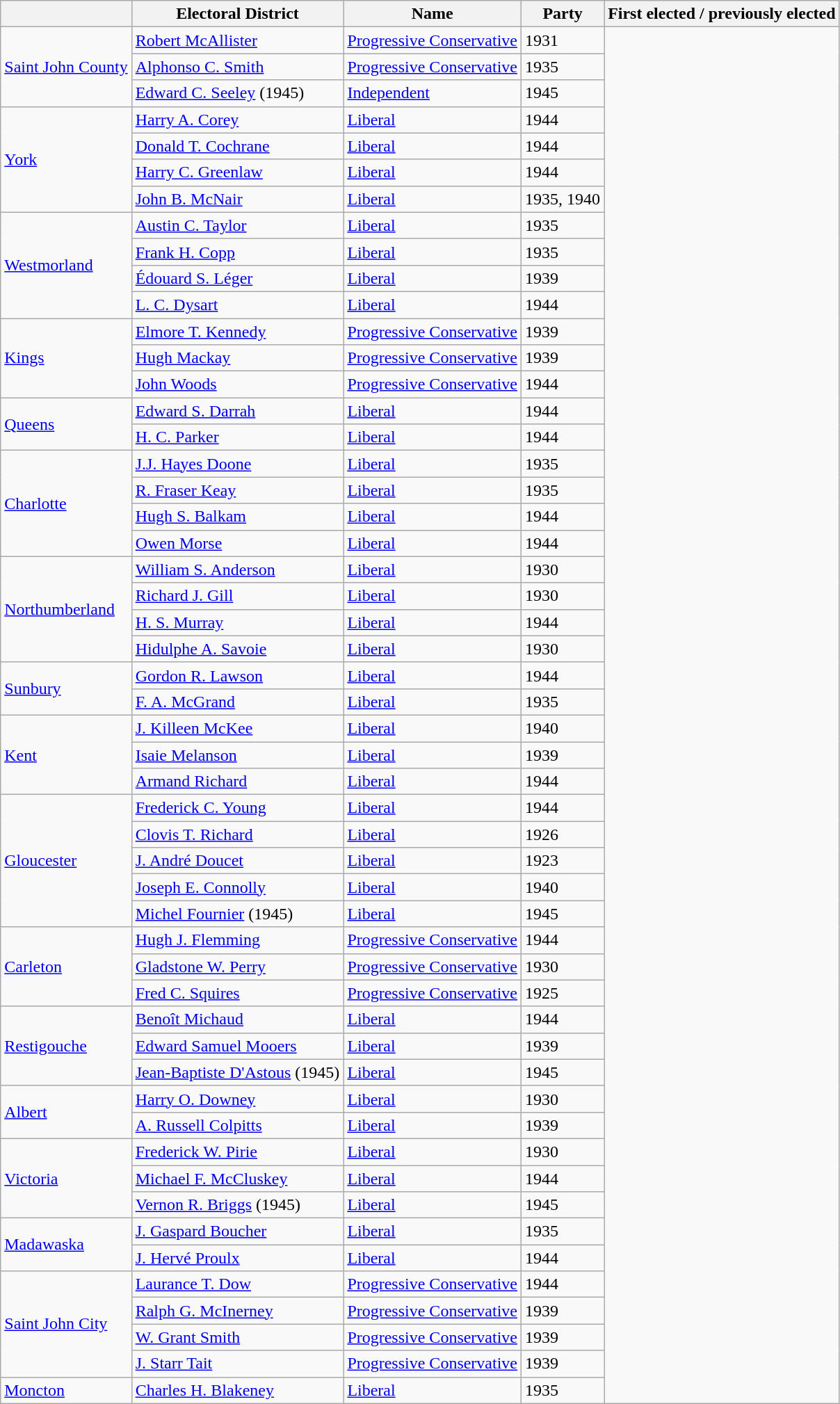<table class="wikitable sortable">
<tr>
<th></th>
<th>Electoral District</th>
<th>Name</th>
<th>Party</th>
<th>First elected / previously elected</th>
</tr>
<tr>
<td rowspan="3"><a href='#'>Saint John County</a></td>
<td><a href='#'>Robert McAllister</a></td>
<td><a href='#'>Progressive Conservative</a></td>
<td>1931</td>
</tr>
<tr>
<td><a href='#'>Alphonso C. Smith</a></td>
<td><a href='#'>Progressive Conservative</a></td>
<td>1935</td>
</tr>
<tr>
<td><a href='#'>Edward C. Seeley</a> (1945)</td>
<td><a href='#'>Independent</a></td>
<td>1945</td>
</tr>
<tr>
<td rowspan="4"><a href='#'>York</a></td>
<td><a href='#'>Harry A. Corey</a></td>
<td><a href='#'>Liberal</a></td>
<td>1944</td>
</tr>
<tr>
<td><a href='#'>Donald T. Cochrane</a></td>
<td><a href='#'>Liberal</a></td>
<td>1944</td>
</tr>
<tr>
<td><a href='#'>Harry C. Greenlaw</a></td>
<td><a href='#'>Liberal</a></td>
<td>1944</td>
</tr>
<tr>
<td><a href='#'>John B. McNair</a></td>
<td><a href='#'>Liberal</a></td>
<td>1935, 1940</td>
</tr>
<tr>
<td rowspan="4"><a href='#'>Westmorland</a></td>
<td><a href='#'>Austin C. Taylor</a></td>
<td><a href='#'>Liberal</a></td>
<td>1935</td>
</tr>
<tr>
<td><a href='#'>Frank H. Copp</a></td>
<td><a href='#'>Liberal</a></td>
<td>1935</td>
</tr>
<tr>
<td><a href='#'>Édouard S. Léger</a></td>
<td><a href='#'>Liberal</a></td>
<td>1939</td>
</tr>
<tr>
<td><a href='#'>L. C. Dysart</a></td>
<td><a href='#'>Liberal</a></td>
<td>1944</td>
</tr>
<tr>
<td rowspan="3"><a href='#'>Kings</a></td>
<td><a href='#'>Elmore T. Kennedy</a></td>
<td><a href='#'>Progressive Conservative</a></td>
<td>1939</td>
</tr>
<tr>
<td><a href='#'>Hugh Mackay</a></td>
<td><a href='#'>Progressive Conservative</a></td>
<td>1939</td>
</tr>
<tr>
<td><a href='#'>John Woods</a></td>
<td><a href='#'>Progressive Conservative</a></td>
<td>1944</td>
</tr>
<tr>
<td rowspan="2"><a href='#'>Queens</a></td>
<td><a href='#'>Edward S. Darrah</a></td>
<td><a href='#'>Liberal</a></td>
<td>1944</td>
</tr>
<tr>
<td><a href='#'>H. C. Parker</a></td>
<td><a href='#'>Liberal</a></td>
<td>1944</td>
</tr>
<tr>
<td rowspan="4"><a href='#'>Charlotte</a></td>
<td><a href='#'>J.J. Hayes Doone</a></td>
<td><a href='#'>Liberal</a></td>
<td>1935</td>
</tr>
<tr>
<td><a href='#'>R. Fraser Keay</a></td>
<td><a href='#'>Liberal</a></td>
<td>1935</td>
</tr>
<tr>
<td><a href='#'>Hugh S. Balkam</a></td>
<td><a href='#'>Liberal</a></td>
<td>1944</td>
</tr>
<tr>
<td><a href='#'>Owen Morse</a></td>
<td><a href='#'>Liberal</a></td>
<td>1944</td>
</tr>
<tr>
<td rowspan="4"><a href='#'>Northumberland</a></td>
<td><a href='#'>William S. Anderson</a></td>
<td><a href='#'>Liberal</a></td>
<td>1930</td>
</tr>
<tr>
<td><a href='#'>Richard J. Gill</a></td>
<td><a href='#'>Liberal</a></td>
<td>1930</td>
</tr>
<tr>
<td><a href='#'>H. S. Murray</a></td>
<td><a href='#'>Liberal</a></td>
<td>1944</td>
</tr>
<tr>
<td><a href='#'>Hidulphe A. Savoie</a></td>
<td><a href='#'>Liberal</a></td>
<td>1930</td>
</tr>
<tr>
<td rowspan="2"><a href='#'>Sunbury</a></td>
<td><a href='#'>Gordon R. Lawson</a></td>
<td><a href='#'>Liberal</a></td>
<td>1944</td>
</tr>
<tr>
<td><a href='#'>F. A. McGrand</a></td>
<td><a href='#'>Liberal</a></td>
<td>1935</td>
</tr>
<tr>
<td rowspan="3"><a href='#'>Kent</a></td>
<td><a href='#'>J. Killeen McKee</a></td>
<td><a href='#'>Liberal</a></td>
<td>1940</td>
</tr>
<tr>
<td><a href='#'>Isaie Melanson</a></td>
<td><a href='#'>Liberal</a></td>
<td>1939</td>
</tr>
<tr>
<td><a href='#'>Armand Richard</a></td>
<td><a href='#'>Liberal</a></td>
<td>1944</td>
</tr>
<tr>
<td rowspan="5"><a href='#'>Gloucester</a></td>
<td><a href='#'>Frederick C. Young</a></td>
<td><a href='#'>Liberal</a></td>
<td>1944</td>
</tr>
<tr>
<td><a href='#'>Clovis T. Richard</a></td>
<td><a href='#'>Liberal</a></td>
<td>1926</td>
</tr>
<tr>
<td><a href='#'>J. André Doucet</a></td>
<td><a href='#'>Liberal</a></td>
<td>1923</td>
</tr>
<tr>
<td><a href='#'>Joseph E. Connolly</a></td>
<td><a href='#'>Liberal</a></td>
<td>1940</td>
</tr>
<tr>
<td><a href='#'>Michel Fournier</a> (1945)</td>
<td><a href='#'>Liberal</a></td>
<td>1945</td>
</tr>
<tr>
<td rowspan="3"><a href='#'>Carleton</a></td>
<td><a href='#'>Hugh J. Flemming</a></td>
<td><a href='#'>Progressive Conservative</a></td>
<td>1944</td>
</tr>
<tr>
<td><a href='#'>Gladstone W. Perry</a></td>
<td><a href='#'>Progressive Conservative</a></td>
<td>1930</td>
</tr>
<tr>
<td><a href='#'>Fred C. Squires</a></td>
<td><a href='#'>Progressive Conservative</a></td>
<td>1925</td>
</tr>
<tr>
<td rowspan="3"><a href='#'>Restigouche</a></td>
<td><a href='#'>Benoît Michaud</a></td>
<td><a href='#'>Liberal</a></td>
<td>1944</td>
</tr>
<tr>
<td><a href='#'>Edward Samuel Mooers</a></td>
<td><a href='#'>Liberal</a></td>
<td>1939</td>
</tr>
<tr>
<td><a href='#'>Jean-Baptiste D'Astous</a> (1945)</td>
<td><a href='#'>Liberal</a></td>
<td>1945</td>
</tr>
<tr>
<td rowspan="2"><a href='#'>Albert</a></td>
<td><a href='#'>Harry O. Downey</a></td>
<td><a href='#'>Liberal</a></td>
<td>1930</td>
</tr>
<tr>
<td><a href='#'>A. Russell Colpitts</a></td>
<td><a href='#'>Liberal</a></td>
<td>1939</td>
</tr>
<tr>
<td rowspan="3"><a href='#'>Victoria</a></td>
<td><a href='#'>Frederick W. Pirie</a></td>
<td><a href='#'>Liberal</a></td>
<td>1930</td>
</tr>
<tr>
<td><a href='#'>Michael F. McCluskey</a></td>
<td><a href='#'>Liberal</a></td>
<td>1944</td>
</tr>
<tr>
<td><a href='#'>Vernon R. Briggs</a> (1945)</td>
<td><a href='#'>Liberal</a></td>
<td>1945</td>
</tr>
<tr>
<td rowspan="2"><a href='#'>Madawaska</a></td>
<td><a href='#'>J. Gaspard Boucher</a></td>
<td><a href='#'>Liberal</a></td>
<td>1935</td>
</tr>
<tr>
<td><a href='#'>J. Hervé Proulx</a></td>
<td><a href='#'>Liberal</a></td>
<td>1944</td>
</tr>
<tr>
<td rowspan="4"><a href='#'>Saint John City</a></td>
<td><a href='#'>Laurance T. Dow</a></td>
<td><a href='#'>Progressive Conservative</a></td>
<td>1944</td>
</tr>
<tr>
<td><a href='#'>Ralph G. McInerney</a></td>
<td><a href='#'>Progressive Conservative</a></td>
<td>1939</td>
</tr>
<tr>
<td><a href='#'>W. Grant Smith</a></td>
<td><a href='#'>Progressive Conservative</a></td>
<td>1939</td>
</tr>
<tr>
<td><a href='#'>J. Starr Tait</a></td>
<td><a href='#'>Progressive Conservative</a></td>
<td>1939</td>
</tr>
<tr>
<td><a href='#'>Moncton</a></td>
<td><a href='#'>Charles H. Blakeney</a></td>
<td><a href='#'>Liberal</a></td>
<td>1935</td>
</tr>
</table>
